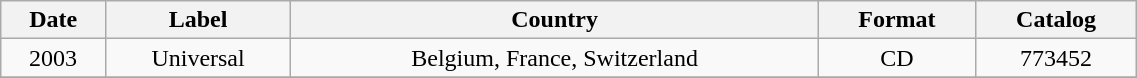<table class="wikitable" width="60%" border="1">
<tr>
<th>Date</th>
<th>Label</th>
<th>Country</th>
<th>Format</th>
<th>Catalog</th>
</tr>
<tr>
<td align=center>2003</td>
<td align=center>Universal</td>
<td align=center>Belgium, France, Switzerland</td>
<td align=center>CD</td>
<td align=center>773452</td>
</tr>
<tr>
</tr>
</table>
